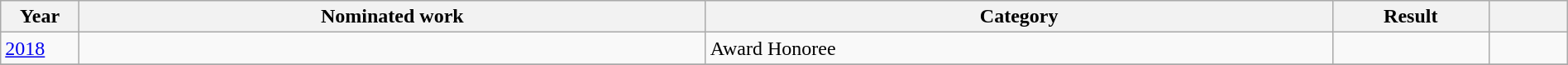<table class="wikitable" style="width:100%;">
<tr>
<th width=5%>Year</th>
<th style="width:40%;">Nominated work</th>
<th style="width:40%;">Category</th>
<th style="width:10%;">Result</th>
<th width=5%></th>
</tr>
<tr>
<td><a href='#'>2018</a></td>
<td></td>
<td>Award Honoree</td>
<td></td>
<td style="text-align:center;"></td>
</tr>
<tr>
</tr>
</table>
